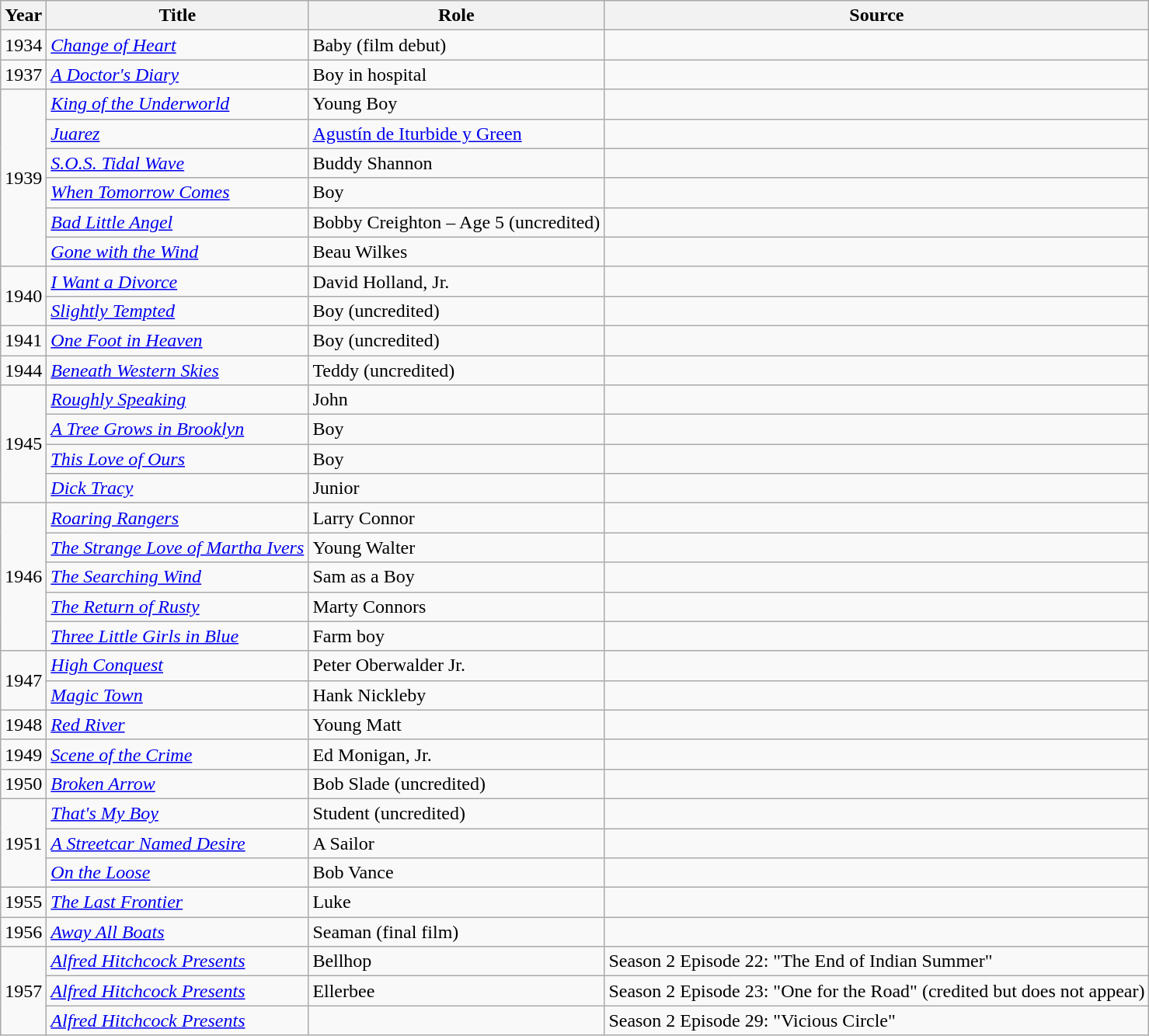<table class="wikitable">
<tr>
<th>Year</th>
<th>Title</th>
<th>Role</th>
<th>Source</th>
</tr>
<tr>
<td rowspan=1>1934</td>
<td><em><a href='#'>Change of Heart</a></em></td>
<td>Baby (film debut)</td>
<td></td>
</tr>
<tr>
<td rowspan=1>1937</td>
<td><em><a href='#'>A Doctor's Diary</a></em></td>
<td>Boy in hospital</td>
<td></td>
</tr>
<tr>
<td rowspan=6>1939</td>
<td><em><a href='#'>King of the Underworld</a></em></td>
<td>Young Boy</td>
<td></td>
</tr>
<tr>
<td><em><a href='#'>Juarez</a></em></td>
<td><a href='#'>Agustín de Iturbide y Green</a></td>
<td></td>
</tr>
<tr>
<td><em><a href='#'>S.O.S. Tidal Wave</a></em></td>
<td>Buddy Shannon</td>
<td></td>
</tr>
<tr>
<td><em><a href='#'>When Tomorrow Comes</a></em></td>
<td>Boy</td>
<td></td>
</tr>
<tr>
<td><em><a href='#'>Bad Little Angel</a></em></td>
<td>Bobby Creighton – Age 5 (uncredited)</td>
<td></td>
</tr>
<tr>
<td><em><a href='#'>Gone with the Wind</a></em></td>
<td>Beau Wilkes</td>
<td></td>
</tr>
<tr>
<td rowspan=2>1940</td>
<td><em><a href='#'>I Want a Divorce</a></em></td>
<td>David Holland, Jr.</td>
<td></td>
</tr>
<tr>
<td><em><a href='#'>Slightly Tempted</a></em></td>
<td>Boy (uncredited)</td>
<td></td>
</tr>
<tr>
<td rowspan=1>1941</td>
<td><em><a href='#'>One Foot in Heaven</a></em></td>
<td>Boy (uncredited)</td>
<td></td>
</tr>
<tr>
<td rowspan=1>1944</td>
<td><em><a href='#'>Beneath Western Skies</a></em></td>
<td>Teddy (uncredited)</td>
<td></td>
</tr>
<tr>
<td rowspan=4>1945</td>
<td><em><a href='#'>Roughly Speaking</a></em></td>
<td>John</td>
<td></td>
</tr>
<tr>
<td><em><a href='#'>A Tree Grows in Brooklyn</a></em></td>
<td>Boy</td>
<td></td>
</tr>
<tr>
<td><em><a href='#'>This Love of Ours</a></em></td>
<td>Boy</td>
<td></td>
</tr>
<tr>
<td><em><a href='#'>Dick Tracy</a></em></td>
<td>Junior</td>
<td></td>
</tr>
<tr>
<td rowspan=5>1946</td>
<td><em><a href='#'>Roaring Rangers</a></em></td>
<td>Larry Connor</td>
<td></td>
</tr>
<tr>
<td><em><a href='#'>The Strange Love of Martha Ivers</a></em></td>
<td>Young Walter</td>
<td></td>
</tr>
<tr>
<td><em><a href='#'>The Searching Wind</a></em></td>
<td>Sam as a Boy</td>
<td></td>
</tr>
<tr>
<td><em><a href='#'>The Return of Rusty</a></em></td>
<td>Marty Connors</td>
<td></td>
</tr>
<tr>
<td><em><a href='#'>Three Little Girls in Blue</a></em></td>
<td>Farm boy</td>
<td></td>
</tr>
<tr>
<td rowspan=2>1947</td>
<td><em><a href='#'>High Conquest</a></em></td>
<td>Peter Oberwalder Jr.</td>
<td></td>
</tr>
<tr>
<td><em><a href='#'>Magic Town</a></em></td>
<td>Hank Nickleby</td>
<td></td>
</tr>
<tr>
<td rowspan=1>1948</td>
<td><em><a href='#'>Red River</a></em></td>
<td>Young Matt</td>
<td></td>
</tr>
<tr>
<td rowspan=1>1949</td>
<td><em><a href='#'>Scene of the Crime</a></em></td>
<td>Ed Monigan, Jr.</td>
<td></td>
</tr>
<tr>
<td rowspan=1>1950</td>
<td><em><a href='#'>Broken Arrow</a></em></td>
<td>Bob Slade (uncredited)</td>
<td></td>
</tr>
<tr>
<td rowspan=3>1951</td>
<td><em><a href='#'>That's My Boy</a></em></td>
<td>Student (uncredited)</td>
<td></td>
</tr>
<tr>
<td><em><a href='#'>A Streetcar Named Desire</a></em></td>
<td>A Sailor</td>
<td></td>
</tr>
<tr>
<td><em><a href='#'>On the Loose</a></em></td>
<td>Bob Vance</td>
<td></td>
</tr>
<tr>
<td rowspan=1>1955</td>
<td><em><a href='#'>The Last Frontier</a></em></td>
<td>Luke</td>
<td></td>
</tr>
<tr>
<td rowspan=1>1956</td>
<td><em><a href='#'>Away All Boats</a></em></td>
<td>Seaman (final film)</td>
<td></td>
</tr>
<tr>
<td rowspan=3>1957</td>
<td><em><a href='#'>Alfred Hitchcock Presents</a></em></td>
<td>Bellhop</td>
<td>Season 2 Episode 22: "The End of Indian Summer"</td>
</tr>
<tr>
<td><em><a href='#'>Alfred Hitchcock Presents</a></em></td>
<td>Ellerbee</td>
<td>Season 2 Episode 23: "One for the Road" (credited but does not appear)</td>
</tr>
<tr>
<td><em><a href='#'>Alfred Hitchcock Presents</a></em></td>
<td></td>
<td>Season 2 Episode 29: "Vicious Circle"</td>
</tr>
</table>
